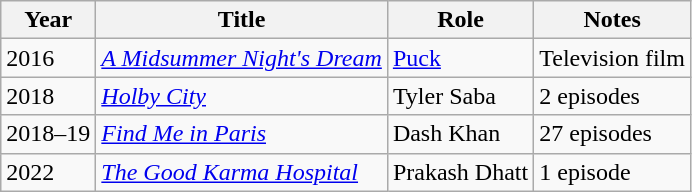<table class="wikitable unsortable">
<tr>
<th>Year</th>
<th>Title</th>
<th>Role</th>
<th>Notes</th>
</tr>
<tr>
<td>2016</td>
<td><em><a href='#'>A Midsummer Night's Dream</a></em></td>
<td><a href='#'>Puck</a></td>
<td>Television film</td>
</tr>
<tr>
<td>2018</td>
<td><em><a href='#'>Holby City</a></em></td>
<td>Tyler Saba</td>
<td>2 episodes</td>
</tr>
<tr>
<td>2018–19</td>
<td><em><a href='#'>Find Me in Paris</a></em></td>
<td>Dash Khan</td>
<td>27 episodes</td>
</tr>
<tr>
<td>2022</td>
<td><em><a href='#'>The Good Karma Hospital</a></em></td>
<td>Prakash Dhatt</td>
<td>1 episode</td>
</tr>
</table>
